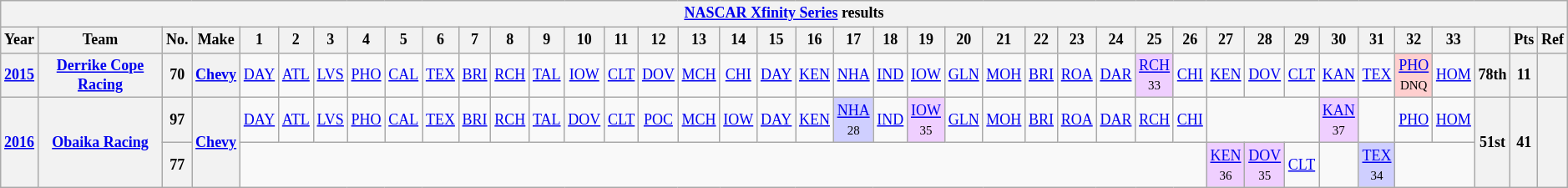<table class="wikitable" style="text-align:center; font-size:75%">
<tr>
<th colspan=42><a href='#'>NASCAR Xfinity Series</a> results</th>
</tr>
<tr>
<th>Year</th>
<th>Team</th>
<th>No.</th>
<th>Make</th>
<th>1</th>
<th>2</th>
<th>3</th>
<th>4</th>
<th>5</th>
<th>6</th>
<th>7</th>
<th>8</th>
<th>9</th>
<th>10</th>
<th>11</th>
<th>12</th>
<th>13</th>
<th>14</th>
<th>15</th>
<th>16</th>
<th>17</th>
<th>18</th>
<th>19</th>
<th>20</th>
<th>21</th>
<th>22</th>
<th>23</th>
<th>24</th>
<th>25</th>
<th>26</th>
<th>27</th>
<th>28</th>
<th>29</th>
<th>30</th>
<th>31</th>
<th>32</th>
<th>33</th>
<th></th>
<th>Pts</th>
<th>Ref</th>
</tr>
<tr>
<th><a href='#'>2015</a></th>
<th><a href='#'>Derrike Cope Racing</a></th>
<th>70</th>
<th><a href='#'>Chevy</a></th>
<td><a href='#'>DAY</a></td>
<td><a href='#'>ATL</a></td>
<td><a href='#'>LVS</a></td>
<td><a href='#'>PHO</a></td>
<td><a href='#'>CAL</a></td>
<td><a href='#'>TEX</a></td>
<td><a href='#'>BRI</a></td>
<td><a href='#'>RCH</a></td>
<td><a href='#'>TAL</a></td>
<td><a href='#'>IOW</a></td>
<td><a href='#'>CLT</a></td>
<td><a href='#'>DOV</a></td>
<td><a href='#'>MCH</a></td>
<td><a href='#'>CHI</a></td>
<td><a href='#'>DAY</a></td>
<td><a href='#'>KEN</a></td>
<td><a href='#'>NHA</a></td>
<td><a href='#'>IND</a></td>
<td><a href='#'>IOW</a></td>
<td><a href='#'>GLN</a></td>
<td><a href='#'>MOH</a></td>
<td><a href='#'>BRI</a></td>
<td><a href='#'>ROA</a></td>
<td><a href='#'>DAR</a></td>
<td style="background:#EFCFFF;"><a href='#'>RCH</a><br><small>33</small></td>
<td><a href='#'>CHI</a></td>
<td><a href='#'>KEN</a></td>
<td><a href='#'>DOV</a></td>
<td><a href='#'>CLT</a></td>
<td><a href='#'>KAN</a></td>
<td><a href='#'>TEX</a></td>
<td style="background:#FFCFCF;"><a href='#'>PHO</a><br><small>DNQ</small></td>
<td><a href='#'>HOM</a></td>
<th>78th</th>
<th>11</th>
<th></th>
</tr>
<tr>
<th rowspan=2><a href='#'>2016</a></th>
<th rowspan=2><a href='#'>Obaika Racing</a></th>
<th>97</th>
<th rowspan=2><a href='#'>Chevy</a></th>
<td><a href='#'>DAY</a></td>
<td><a href='#'>ATL</a></td>
<td><a href='#'>LVS</a></td>
<td><a href='#'>PHO</a></td>
<td><a href='#'>CAL</a></td>
<td><a href='#'>TEX</a></td>
<td><a href='#'>BRI</a></td>
<td><a href='#'>RCH</a></td>
<td><a href='#'>TAL</a></td>
<td><a href='#'>DOV</a></td>
<td><a href='#'>CLT</a></td>
<td><a href='#'>POC</a></td>
<td><a href='#'>MCH</a></td>
<td><a href='#'>IOW</a></td>
<td><a href='#'>DAY</a></td>
<td><a href='#'>KEN</a></td>
<td style="background:#CFCFFF;"><a href='#'>NHA</a><br><small>28</small></td>
<td><a href='#'>IND</a></td>
<td style="background:#EFCFFF;"><a href='#'>IOW</a><br><small>35</small></td>
<td><a href='#'>GLN</a></td>
<td><a href='#'>MOH</a></td>
<td><a href='#'>BRI</a></td>
<td><a href='#'>ROA</a></td>
<td><a href='#'>DAR</a></td>
<td><a href='#'>RCH</a></td>
<td><a href='#'>CHI</a></td>
<td colspan=3></td>
<td style="background:#EFCFFF;"><a href='#'>KAN</a><br><small>37</small></td>
<td></td>
<td><a href='#'>PHO</a></td>
<td><a href='#'>HOM</a></td>
<th rowspan=2>51st</th>
<th rowspan=2>41</th>
<th rowspan=2></th>
</tr>
<tr>
<th>77</th>
<td colspan=26></td>
<td style="background:#EFCFFF;"><a href='#'>KEN</a><br><small>36</small></td>
<td style="background:#EFCFFF;"><a href='#'>DOV</a><br><small>35</small></td>
<td><a href='#'>CLT</a></td>
<td></td>
<td style="background:#CFCFFF;"><a href='#'>TEX</a><br><small>34</small></td>
<td colspan=2></td>
</tr>
</table>
